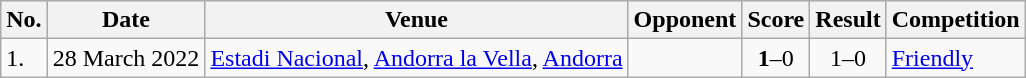<table class="wikitable" style="font-size:100%;">
<tr>
<th>No.</th>
<th>Date</th>
<th>Venue</th>
<th>Opponent</th>
<th>Score</th>
<th>Result</th>
<th>Competition</th>
</tr>
<tr>
<td>1.</td>
<td>28 March 2022</td>
<td><a href='#'>Estadi Nacional</a>, <a href='#'>Andorra la Vella</a>, <a href='#'>Andorra</a></td>
<td></td>
<td align=center><strong>1</strong>–0</td>
<td align=center>1–0</td>
<td><a href='#'>Friendly</a></td>
</tr>
</table>
